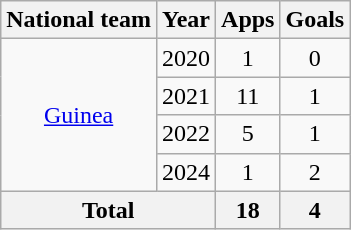<table class="wikitable" style="text-align:center">
<tr>
<th>National team</th>
<th>Year</th>
<th>Apps</th>
<th>Goals</th>
</tr>
<tr>
<td rowspan="4"><a href='#'>Guinea</a></td>
<td>2020</td>
<td>1</td>
<td>0</td>
</tr>
<tr>
<td>2021</td>
<td>11</td>
<td>1</td>
</tr>
<tr>
<td>2022</td>
<td>5</td>
<td>1</td>
</tr>
<tr>
<td>2024</td>
<td>1</td>
<td>2</td>
</tr>
<tr>
<th colspan="2">Total</th>
<th>18</th>
<th>4</th>
</tr>
</table>
